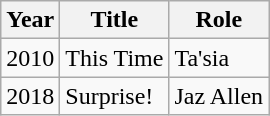<table class="wikitable">
<tr>
<th>Year</th>
<th>Title</th>
<th>Role</th>
</tr>
<tr>
<td>2010</td>
<td>This Time</td>
<td>Ta'sia</td>
</tr>
<tr>
<td>2018</td>
<td>Surprise!</td>
<td>Jaz Allen</td>
</tr>
</table>
